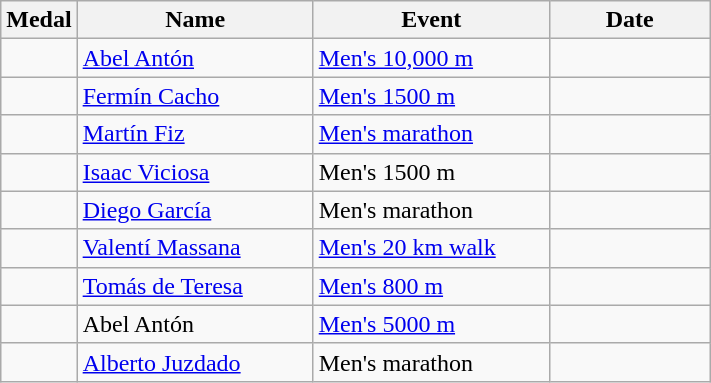<table class="wikitable sortable" style="font-size:100%">
<tr>
<th>Medal</th>
<th width=150>Name</th>
<th width=150>Event</th>
<th width=100>Date</th>
</tr>
<tr>
<td></td>
<td><a href='#'>Abel Antón</a></td>
<td><a href='#'>Men's 10,000 m</a></td>
<td></td>
</tr>
<tr>
<td></td>
<td><a href='#'>Fermín Cacho</a></td>
<td><a href='#'>Men's 1500 m</a></td>
<td></td>
</tr>
<tr>
<td></td>
<td><a href='#'>Martín Fiz</a></td>
<td><a href='#'>Men's marathon</a></td>
<td></td>
</tr>
<tr>
<td></td>
<td><a href='#'>Isaac Viciosa</a></td>
<td>Men's 1500 m</td>
<td></td>
</tr>
<tr>
<td></td>
<td><a href='#'>Diego García</a></td>
<td>Men's marathon</td>
<td></td>
</tr>
<tr>
<td></td>
<td><a href='#'>Valentí Massana</a></td>
<td><a href='#'>Men's 20 km walk</a></td>
<td></td>
</tr>
<tr>
<td></td>
<td><a href='#'>Tomás de Teresa</a></td>
<td><a href='#'>Men's 800 m</a></td>
<td></td>
</tr>
<tr>
<td></td>
<td>Abel Antón</td>
<td><a href='#'>Men's 5000 m</a></td>
<td></td>
</tr>
<tr>
<td></td>
<td><a href='#'>Alberto Juzdado</a></td>
<td>Men's marathon</td>
<td></td>
</tr>
</table>
